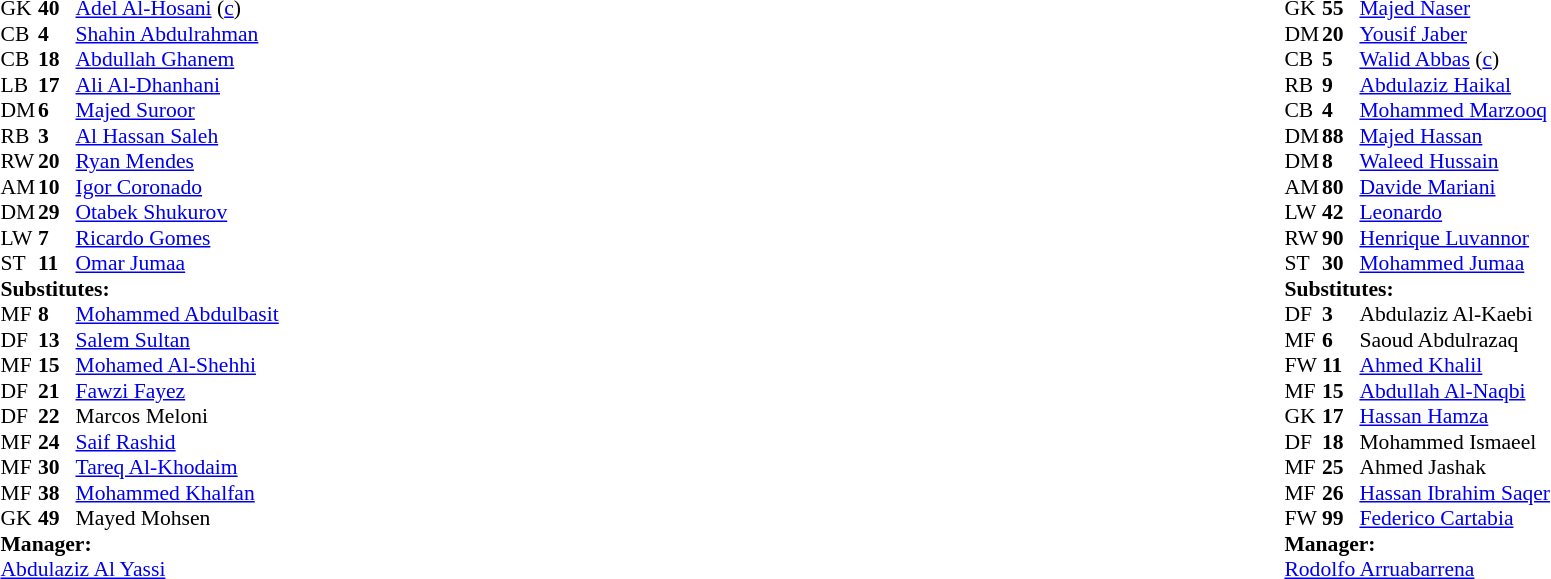<table width="100%">
<tr>
<td valign="top" width="50%"><br><table style="font-size: 90%" cellspacing="0" cellpadding="0">
<tr>
<td colspan="4"></td>
</tr>
<tr>
<th width=25></th>
<th width=25></th>
</tr>
<tr>
<td>GK</td>
<td><strong>40</strong></td>
<td> <a href='#'>Adel Al-Hosani</a> (<a href='#'>c</a>)</td>
<td></td>
<td></td>
</tr>
<tr>
<td>CB</td>
<td><strong>4</strong></td>
<td> <a href='#'>Shahin Abdulrahman</a></td>
<td></td>
<td></td>
</tr>
<tr>
<td>CB</td>
<td><strong>18</strong></td>
<td> <a href='#'>Abdullah Ghanem</a></td>
</tr>
<tr>
<td>LB</td>
<td><strong>17</strong></td>
<td> <a href='#'>Ali Al-Dhanhani</a></td>
<td></td>
<td></td>
</tr>
<tr>
<td>DM</td>
<td><strong>6</strong></td>
<td> <a href='#'>Majed Suroor</a></td>
</tr>
<tr>
<td>RB</td>
<td><strong>3</strong></td>
<td> <a href='#'>Al Hassan Saleh</a></td>
<td></td>
<td></td>
</tr>
<tr>
<td>RW</td>
<td><strong>20</strong></td>
<td> <a href='#'>Ryan Mendes</a></td>
<td></td>
<td></td>
</tr>
<tr>
<td>AM</td>
<td><strong>10</strong></td>
<td> <a href='#'>Igor Coronado</a></td>
</tr>
<tr>
<td>DM</td>
<td><strong>29</strong></td>
<td> <a href='#'>Otabek Shukurov</a></td>
<td></td>
<td></td>
</tr>
<tr>
<td>LW</td>
<td><strong>7</strong></td>
<td> <a href='#'>Ricardo Gomes</a></td>
</tr>
<tr>
<td>ST</td>
<td><strong>11</strong></td>
<td> <a href='#'>Omar Jumaa</a></td>
<td></td>
<td></td>
</tr>
<tr>
<td colspan=3><strong>Substitutes:</strong></td>
</tr>
<tr>
<td>MF</td>
<td><strong>8</strong></td>
<td> <a href='#'>Mohammed Abdulbasit</a></td>
</tr>
<tr>
<td>DF</td>
<td><strong>13</strong></td>
<td> <a href='#'>Salem Sultan</a></td>
<td></td>
<td></td>
</tr>
<tr>
<td>MF</td>
<td><strong>15</strong></td>
<td> <a href='#'>Mohamed Al-Shehhi</a></td>
<td></td>
<td></td>
</tr>
<tr>
<td>DF</td>
<td><strong>21</strong></td>
<td> <a href='#'>Fawzi Fayez</a></td>
</tr>
<tr>
<td>DF</td>
<td><strong>22</strong></td>
<td> Marcos Meloni</td>
</tr>
<tr>
<td>MF</td>
<td><strong>24</strong></td>
<td> <a href='#'>Saif Rashid</a></td>
<td></td>
<td></td>
</tr>
<tr>
<td>MF</td>
<td><strong>30</strong></td>
<td> <a href='#'>Tareq Al-Khodaim</a></td>
</tr>
<tr>
<td>MF</td>
<td><strong>38</strong></td>
<td> <a href='#'>Mohammed Khalfan</a></td>
</tr>
<tr>
<td>GK</td>
<td><strong>49</strong></td>
<td> Mayed Mohsen</td>
</tr>
<tr>
<td colspan=3><strong>Manager:</strong></td>
</tr>
<tr>
<td colspan=4> <a href='#'>Abdulaziz Al Yassi</a></td>
</tr>
</table>
</td>
<td valign="top" width="50%"><br><table style="font-size: 90%" cellspacing="0" cellpadding="0" align=center>
<tr>
<td colspan="4"></td>
</tr>
<tr>
<th width=25></th>
<th width=25></th>
</tr>
<tr>
<td>GK</td>
<td><strong>55</strong></td>
<td> <a href='#'>Majed Naser</a></td>
</tr>
<tr>
<td>DM</td>
<td><strong>20</strong></td>
<td> <a href='#'>Yousif Jaber</a></td>
</tr>
<tr>
<td>CB</td>
<td><strong>5</strong></td>
<td> <a href='#'>Walid Abbas</a> (<a href='#'>c</a>)</td>
</tr>
<tr>
<td>RB</td>
<td><strong>9</strong></td>
<td> <a href='#'>Abdulaziz Haikal</a></td>
</tr>
<tr>
<td>CB</td>
<td><strong>4</strong></td>
<td> <a href='#'>Mohammed Marzooq</a></td>
</tr>
<tr>
<td>DM</td>
<td><strong>88</strong></td>
<td> <a href='#'>Majed Hassan</a></td>
<td></td>
<td></td>
</tr>
<tr>
<td>DM</td>
<td><strong>8</strong></td>
<td> <a href='#'>Waleed Hussain</a></td>
</tr>
<tr>
<td>AM</td>
<td><strong>80</strong></td>
<td> <a href='#'>Davide Mariani</a></td>
<td></td>
<td></td>
</tr>
<tr>
<td>LW</td>
<td><strong>42</strong></td>
<td> <a href='#'>Leonardo</a></td>
</tr>
<tr>
<td>RW</td>
<td><strong>90</strong></td>
<td> <a href='#'>Henrique Luvannor</a></td>
</tr>
<tr>
<td>ST</td>
<td><strong>30</strong></td>
<td> <a href='#'>Mohammed Jumaa</a></td>
<td></td>
<td></td>
</tr>
<tr>
<td colspan=3><strong>Substitutes:</strong></td>
</tr>
<tr>
<td>DF</td>
<td><strong>3</strong></td>
<td> Abdulaziz Al-Kaebi</td>
</tr>
<tr>
<td>MF</td>
<td><strong>6</strong></td>
<td> Saoud Abdulrazaq</td>
</tr>
<tr>
<td>FW</td>
<td><strong>11</strong></td>
<td> <a href='#'>Ahmed Khalil</a></td>
<td></td>
<td></td>
</tr>
<tr>
<td>MF</td>
<td><strong>15</strong></td>
<td> <a href='#'>Abdullah Al-Naqbi</a></td>
<td></td>
<td> </td>
</tr>
<tr>
<td>GK</td>
<td><strong>17</strong></td>
<td> <a href='#'>Hassan Hamza</a></td>
</tr>
<tr>
<td>DF</td>
<td><strong>18</strong></td>
<td> Mohammed Ismaeel</td>
</tr>
<tr>
<td>MF</td>
<td><strong>25</strong></td>
<td> Ahmed Jashak</td>
</tr>
<tr>
<td>MF</td>
<td><strong>26</strong></td>
<td> <a href='#'>Hassan Ibrahim Saqer</a></td>
</tr>
<tr>
<td>FW</td>
<td><strong>99</strong></td>
<td> <a href='#'>Federico Cartabia</a></td>
<td></td>
<td></td>
</tr>
<tr>
<td colspan=3><strong>Manager:</strong></td>
</tr>
<tr>
<td colspan=4> <a href='#'>Rodolfo Arruabarrena</a></td>
</tr>
</table>
</td>
</tr>
</table>
